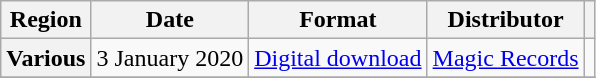<table class="wikitable plainrowheaders">
<tr>
<th>Region</th>
<th>Date</th>
<th>Format</th>
<th>Distributor</th>
<th></th>
</tr>
<tr>
<th scope="row">Various</th>
<td>3 January 2020</td>
<td><a href='#'>Digital download</a></td>
<td><a href='#'>Magic Records</a></td>
<td></td>
</tr>
<tr>
</tr>
</table>
